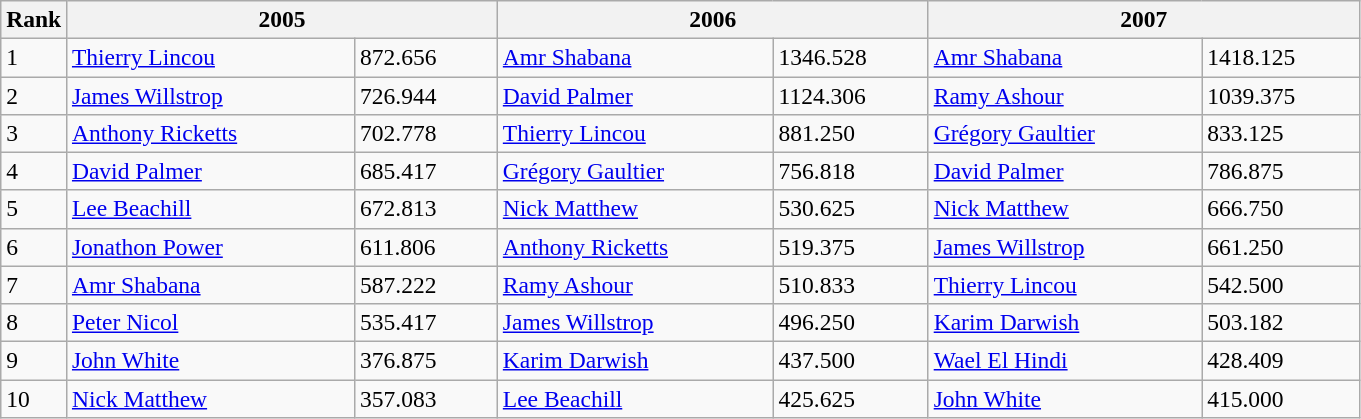<table class=wikitable style="font-size:98%;">
<tr>
<th>Rank</th>
<th colspan="2" style="width:280px;">2005</th>
<th colspan="2" style="width:280px;">2006</th>
<th colspan="2" style="width:280px;">2007</th>
</tr>
<tr>
<td>1</td>
<td> <a href='#'>Thierry Lincou</a></td>
<td>872.656</td>
<td> <a href='#'>Amr Shabana</a></td>
<td>1346.528</td>
<td> <a href='#'>Amr Shabana</a></td>
<td>1418.125</td>
</tr>
<tr>
<td>2</td>
<td> <a href='#'>James Willstrop</a></td>
<td>726.944</td>
<td> <a href='#'>David Palmer</a></td>
<td>1124.306</td>
<td> <a href='#'>Ramy Ashour</a></td>
<td>1039.375</td>
</tr>
<tr>
<td>3</td>
<td> <a href='#'>Anthony Ricketts</a></td>
<td>702.778</td>
<td> <a href='#'>Thierry Lincou</a></td>
<td>881.250</td>
<td> <a href='#'>Grégory Gaultier</a></td>
<td>833.125</td>
</tr>
<tr>
<td>4</td>
<td> <a href='#'>David Palmer</a></td>
<td>685.417</td>
<td> <a href='#'>Grégory Gaultier</a></td>
<td>756.818</td>
<td> <a href='#'>David Palmer</a></td>
<td>786.875</td>
</tr>
<tr>
<td>5</td>
<td> <a href='#'>Lee Beachill</a></td>
<td>672.813</td>
<td> <a href='#'>Nick Matthew</a></td>
<td>530.625</td>
<td> <a href='#'>Nick Matthew</a></td>
<td>666.750</td>
</tr>
<tr>
<td>6</td>
<td> <a href='#'>Jonathon Power</a></td>
<td>611.806</td>
<td> <a href='#'>Anthony Ricketts</a></td>
<td>519.375</td>
<td> <a href='#'>James Willstrop</a></td>
<td>661.250</td>
</tr>
<tr>
<td>7</td>
<td> <a href='#'>Amr Shabana</a></td>
<td>587.222</td>
<td> <a href='#'>Ramy Ashour</a></td>
<td>510.833</td>
<td> <a href='#'>Thierry Lincou</a></td>
<td>542.500</td>
</tr>
<tr>
<td>8</td>
<td> <a href='#'>Peter Nicol</a></td>
<td>535.417</td>
<td> <a href='#'>James Willstrop</a></td>
<td>496.250</td>
<td> <a href='#'>Karim Darwish</a></td>
<td>503.182</td>
</tr>
<tr>
<td>9</td>
<td> <a href='#'>John White</a></td>
<td>376.875</td>
<td> <a href='#'>Karim Darwish</a></td>
<td>437.500</td>
<td> <a href='#'>Wael El Hindi</a></td>
<td>428.409</td>
</tr>
<tr>
<td>10</td>
<td> <a href='#'>Nick Matthew</a></td>
<td>357.083</td>
<td> <a href='#'>Lee Beachill</a></td>
<td>425.625</td>
<td> <a href='#'>John White</a></td>
<td>415.000</td>
</tr>
</table>
